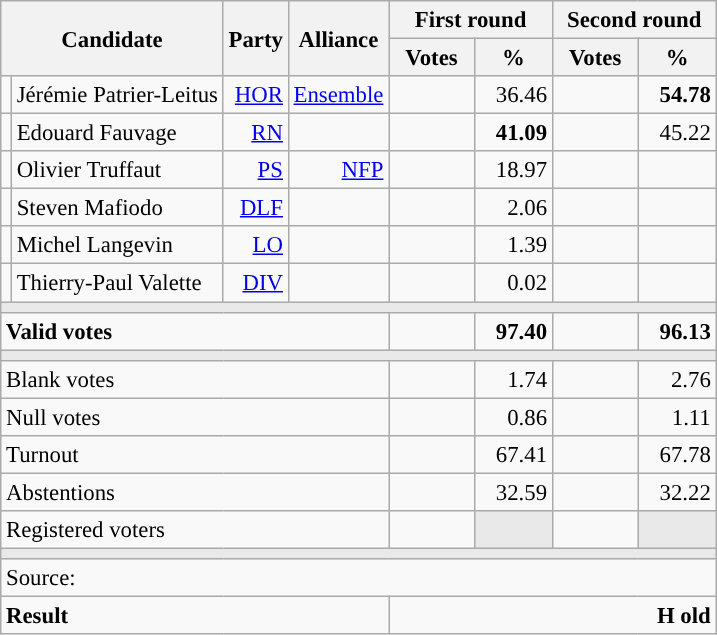<table class="wikitable" style="text-align:right;font-size:95%;">
<tr>
<th colspan="2" rowspan="2">Candidate</th>
<th colspan="1" rowspan="2">Party</th>
<th colspan="1" rowspan="2">Alliance</th>
<th colspan="2">First round</th>
<th colspan="2">Second round</th>
</tr>
<tr>
<th style="width:50px;">Votes</th>
<th style="width:45px;">%</th>
<th style="width:50px;">Votes</th>
<th style="width:45px;">%</th>
</tr>
<tr>
<td style="color:inherit;background:"></td>
<td style="text-align:left;">Jérémie Patrier-Leitus</td>
<td><a href='#'>HOR</a></td>
<td><a href='#'>Ensemble</a></td>
<td></td>
<td>36.46</td>
<td><strong></strong></td>
<td><strong>54.78</strong></td>
</tr>
<tr>
<td style="color:inherit;background:"></td>
<td style="text-align:left;">Edouard Fauvage</td>
<td><a href='#'>RN</a></td>
<td></td>
<td><strong></strong></td>
<td><strong>41.09</strong></td>
<td></td>
<td>45.22</td>
</tr>
<tr>
<td style="color:inherit;background:"></td>
<td style="text-align:left;">Olivier Truffaut</td>
<td><a href='#'>PS</a></td>
<td><a href='#'>NFP</a></td>
<td></td>
<td>18.97</td>
<td></td>
<td></td>
</tr>
<tr>
<td style="color:inherit;background:"></td>
<td style="text-align:left;">Steven Mafiodo</td>
<td><a href='#'>DLF</a></td>
<td></td>
<td></td>
<td>2.06</td>
<td></td>
<td></td>
</tr>
<tr>
<td style="color:inherit;background:"></td>
<td style="text-align:left;">Michel Langevin</td>
<td><a href='#'>LO</a></td>
<td></td>
<td></td>
<td>1.39</td>
<td></td>
<td></td>
</tr>
<tr>
<td style="color:inherit;background:"></td>
<td style="text-align:left;">Thierry-Paul Valette</td>
<td><a href='#'>DIV</a></td>
<td></td>
<td></td>
<td>0.02</td>
<td></td>
<td></td>
</tr>
<tr>
<td colspan="8" style="background:#E9E9E9;"></td>
</tr>
<tr style="font-weight:bold;">
<td colspan="4" style="text-align:left;">Valid votes</td>
<td></td>
<td>97.40</td>
<td></td>
<td>96.13</td>
</tr>
<tr>
<td colspan="8" style="background:#E9E9E9;"></td>
</tr>
<tr>
<td colspan="4" style="text-align:left;">Blank votes</td>
<td></td>
<td>1.74</td>
<td></td>
<td>2.76</td>
</tr>
<tr>
<td colspan="4" style="text-align:left;">Null votes</td>
<td></td>
<td>0.86</td>
<td></td>
<td>1.11</td>
</tr>
<tr>
<td colspan="4" style="text-align:left;">Turnout</td>
<td></td>
<td>67.41</td>
<td></td>
<td>67.78</td>
</tr>
<tr>
<td colspan="4" style="text-align:left;">Abstentions</td>
<td></td>
<td>32.59</td>
<td></td>
<td>32.22</td>
</tr>
<tr>
<td colspan="4" style="text-align:left;">Registered voters</td>
<td></td>
<td style="color:inherit;background:#E9E9E9;"></td>
<td></td>
<td style="color:inherit;background:#E9E9E9;"></td>
</tr>
<tr>
<td colspan="8" style="background:#E9E9E9;"></td>
</tr>
<tr>
<td colspan="8" style="text-align:left;">Source: </td>
</tr>
<tr style="font-weight:bold">
<td colspan="4" style="text-align:left;">Result</td>
<td colspan="4" style="background-color:">H old</td>
</tr>
</table>
